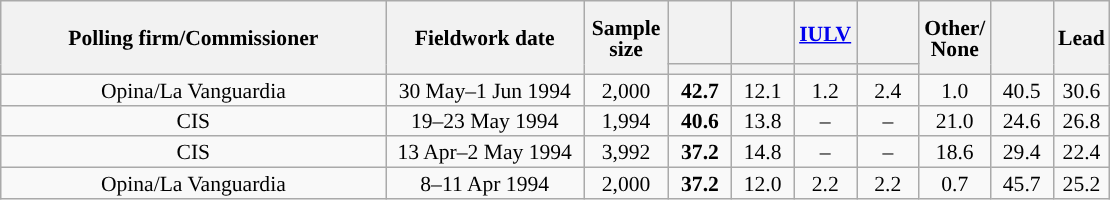<table class="wikitable collapsible collapsed" style="text-align:center; font-size:90%; line-height:14px;">
<tr style="height:42px;">
<th style="width:250px;" rowspan="2">Polling firm/Commissioner</th>
<th style="width:125px;" rowspan="2">Fieldwork date</th>
<th style="width:50px;" rowspan="2">Sample size</th>
<th style="width:35px;"></th>
<th style="width:35px;"></th>
<th style="width:35px;"><a href='#'>IULV</a></th>
<th style="width:35px;"></th>
<th style="width:35px;" rowspan="2">Other/<br>None</th>
<th style="width:35px;" rowspan="2"></th>
<th style="width:30px;" rowspan="2">Lead</th>
</tr>
<tr>
<th style="color:inherit;background:"></th>
<th style="color:inherit;background:"></th>
<th style="color:inherit;background:"></th>
<th style="color:inherit;background:"></th>
</tr>
<tr>
<td>Opina/La Vanguardia</td>
<td>30 May–1 Jun 1994</td>
<td>2,000</td>
<td><strong>42.7</strong></td>
<td>12.1</td>
<td>1.2</td>
<td>2.4</td>
<td>1.0</td>
<td>40.5</td>
<td style="background:">30.6</td>
</tr>
<tr>
<td>CIS</td>
<td>19–23 May 1994</td>
<td>1,994</td>
<td><strong>40.6</strong></td>
<td>13.8</td>
<td>–</td>
<td>–</td>
<td>21.0</td>
<td>24.6</td>
<td style="background:">26.8</td>
</tr>
<tr>
<td>CIS</td>
<td>13 Apr–2 May 1994</td>
<td>3,992</td>
<td><strong>37.2</strong></td>
<td>14.8</td>
<td>–</td>
<td>–</td>
<td>18.6</td>
<td>29.4</td>
<td style="background:">22.4</td>
</tr>
<tr>
<td>Opina/La Vanguardia</td>
<td>8–11 Apr 1994</td>
<td>2,000</td>
<td><strong>37.2</strong></td>
<td>12.0</td>
<td>2.2</td>
<td>2.2</td>
<td>0.7</td>
<td>45.7</td>
<td style="background:">25.2</td>
</tr>
</table>
